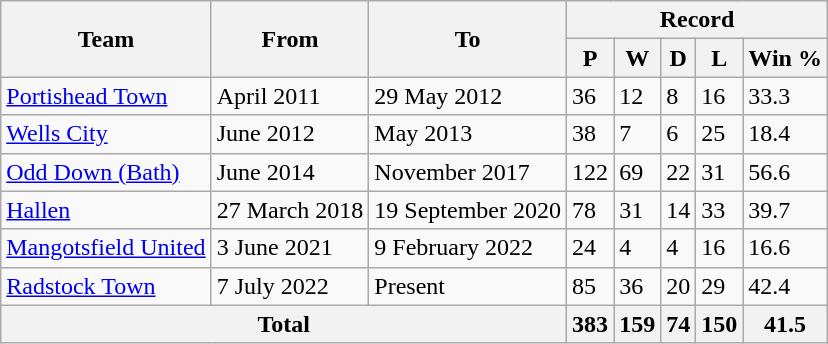<table class="wikitable">
<tr>
<th rowspan="2">Team</th>
<th rowspan="2">From</th>
<th rowspan="2">To</th>
<th colspan="5">Record</th>
</tr>
<tr>
<th>P</th>
<th>W</th>
<th>D</th>
<th>L</th>
<th>Win %</th>
</tr>
<tr>
<td><a href='#'>Portishead Town</a></td>
<td>April 2011</td>
<td>29 May 2012</td>
<td>36</td>
<td>12</td>
<td>8</td>
<td>16</td>
<td>33.3</td>
</tr>
<tr>
<td><a href='#'>Wells City</a></td>
<td>June 2012</td>
<td>May 2013</td>
<td>38</td>
<td>7</td>
<td>6</td>
<td>25</td>
<td>18.4</td>
</tr>
<tr>
<td><a href='#'>Odd Down (Bath)</a></td>
<td>June 2014</td>
<td>November 2017</td>
<td>122</td>
<td>69</td>
<td>22</td>
<td>31</td>
<td>56.6</td>
</tr>
<tr>
<td><a href='#'>Hallen</a></td>
<td>27 March 2018</td>
<td>19 September 2020</td>
<td>78</td>
<td>31</td>
<td>14</td>
<td>33</td>
<td>39.7</td>
</tr>
<tr>
<td><a href='#'>Mangotsfield United</a></td>
<td>3 June 2021</td>
<td>9 February 2022</td>
<td>24</td>
<td>4</td>
<td>4</td>
<td>16</td>
<td>16.6</td>
</tr>
<tr>
<td><a href='#'>Radstock Town</a></td>
<td>7 July 2022</td>
<td>Present</td>
<td>85</td>
<td>36</td>
<td>20</td>
<td>29</td>
<td>42.4</td>
</tr>
<tr>
<th colspan="3">Total</th>
<th>383</th>
<th>159</th>
<th>74</th>
<th>150</th>
<th>41.5</th>
</tr>
</table>
